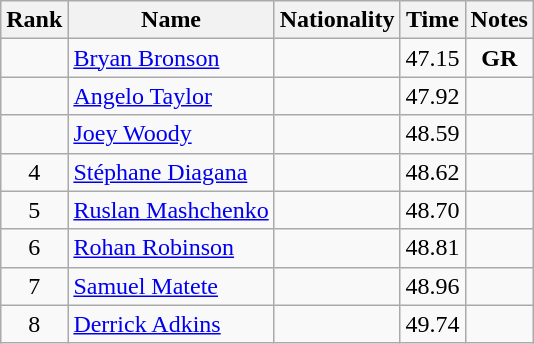<table class="wikitable sortable" style="text-align:center">
<tr>
<th>Rank</th>
<th>Name</th>
<th>Nationality</th>
<th>Time</th>
<th>Notes</th>
</tr>
<tr>
<td></td>
<td align=left><a href='#'>Bryan Bronson</a></td>
<td align=left></td>
<td>47.15</td>
<td><strong>GR</strong></td>
</tr>
<tr>
<td></td>
<td align=left><a href='#'>Angelo Taylor</a></td>
<td align=left></td>
<td>47.92</td>
<td></td>
</tr>
<tr>
<td></td>
<td align=left><a href='#'>Joey Woody</a></td>
<td align=left></td>
<td>48.59</td>
<td></td>
</tr>
<tr>
<td>4</td>
<td align=left><a href='#'>Stéphane Diagana</a></td>
<td align=left></td>
<td>48.62</td>
<td></td>
</tr>
<tr>
<td>5</td>
<td align=left><a href='#'>Ruslan Mashchenko</a></td>
<td align=left></td>
<td>48.70</td>
<td></td>
</tr>
<tr>
<td>6</td>
<td align=left><a href='#'>Rohan Robinson</a></td>
<td align=left></td>
<td>48.81</td>
<td></td>
</tr>
<tr>
<td>7</td>
<td align=left><a href='#'>Samuel Matete</a></td>
<td align=left></td>
<td>48.96</td>
<td></td>
</tr>
<tr>
<td>8</td>
<td align=left><a href='#'>Derrick Adkins</a></td>
<td align=left></td>
<td>49.74</td>
<td></td>
</tr>
</table>
